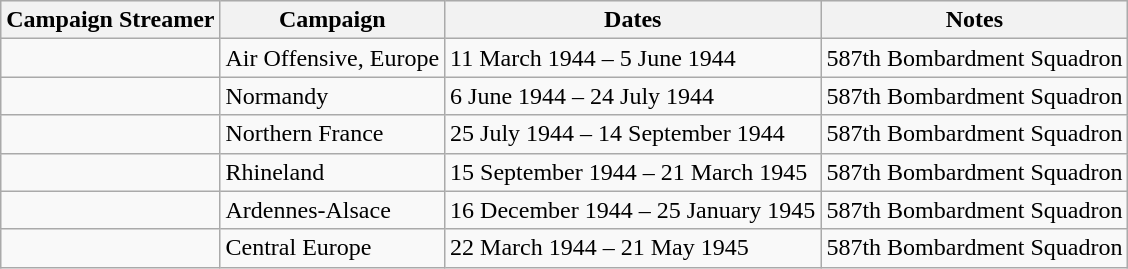<table class="wikitable">
<tr style="background:#efefef;">
<th>Campaign Streamer</th>
<th>Campaign</th>
<th>Dates</th>
<th>Notes</th>
</tr>
<tr>
<td></td>
<td>Air Offensive, Europe</td>
<td>11 March 1944 – 5 June 1944</td>
<td>587th Bombardment Squadron</td>
</tr>
<tr>
<td></td>
<td>Normandy</td>
<td>6 June 1944 – 24 July 1944</td>
<td>587th Bombardment Squadron</td>
</tr>
<tr>
<td></td>
<td>Northern France</td>
<td>25 July 1944 – 14 September 1944</td>
<td>587th Bombardment Squadron</td>
</tr>
<tr>
<td></td>
<td>Rhineland</td>
<td>15 September 1944 – 21 March 1945</td>
<td>587th Bombardment Squadron</td>
</tr>
<tr>
<td></td>
<td>Ardennes-Alsace</td>
<td>16 December 1944 – 25 January 1945</td>
<td>587th Bombardment Squadron</td>
</tr>
<tr>
<td></td>
<td>Central Europe</td>
<td>22 March 1944 – 21 May 1945</td>
<td>587th Bombardment Squadron</td>
</tr>
</table>
